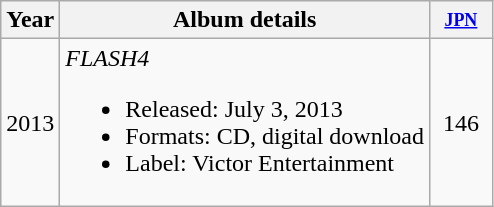<table class ="wikitable">
<tr>
<th>Year</th>
<th>Album details</th>
<th style="width:3em;font-size:75%"><a href='#'>JPN</a><br></th>
</tr>
<tr>
<td>2013</td>
<td><em>FLASH4</em><br><ul><li>Released: July 3, 2013</li><li>Formats: CD, digital download</li><li>Label: Victor Entertainment</li></ul></td>
<td style="text-align:center;">146</td>
</tr>
</table>
